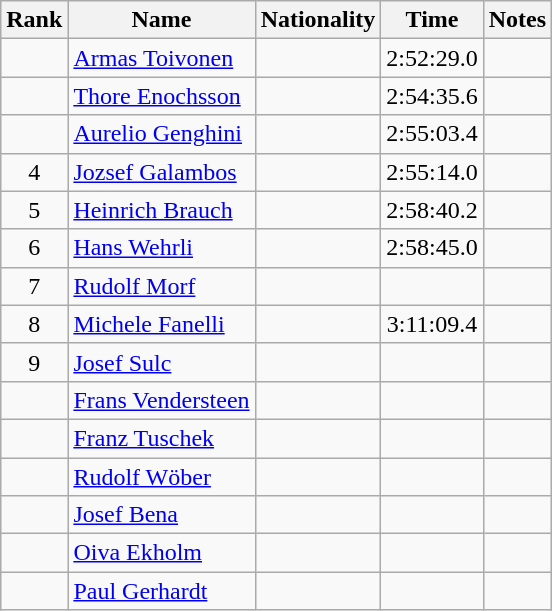<table class="wikitable sortable" style="text-align:center">
<tr>
<th>Rank</th>
<th>Name</th>
<th>Nationality</th>
<th>Time</th>
<th>Notes</th>
</tr>
<tr>
<td></td>
<td align=left><a href='#'>Armas Toivonen</a></td>
<td align=left></td>
<td>2:52:29.0</td>
<td></td>
</tr>
<tr>
<td></td>
<td align=left><a href='#'>Thore Enochsson</a></td>
<td align=left></td>
<td>2:54:35.6</td>
<td></td>
</tr>
<tr>
<td></td>
<td align=left><a href='#'>Aurelio Genghini</a></td>
<td align=left></td>
<td>2:55:03.4</td>
<td></td>
</tr>
<tr>
<td>4</td>
<td align=left><a href='#'>Jozsef Galambos</a></td>
<td align=left></td>
<td>2:55:14.0</td>
<td></td>
</tr>
<tr>
<td>5</td>
<td align=left><a href='#'>Heinrich Brauch</a></td>
<td align=left></td>
<td>2:58:40.2</td>
<td></td>
</tr>
<tr>
<td>6</td>
<td align=left><a href='#'>Hans Wehrli</a></td>
<td align=left></td>
<td>2:58:45.0</td>
<td></td>
</tr>
<tr>
<td>7</td>
<td align=left><a href='#'>Rudolf Morf</a></td>
<td align=left></td>
<td></td>
<td></td>
</tr>
<tr>
<td>8</td>
<td align=left><a href='#'>Michele Fanelli</a></td>
<td align=left></td>
<td>3:11:09.4</td>
<td></td>
</tr>
<tr>
<td>9</td>
<td align=left><a href='#'>Josef Sulc</a></td>
<td align=left></td>
<td></td>
<td></td>
</tr>
<tr>
<td></td>
<td align=left><a href='#'>Frans Vendersteen</a></td>
<td align=left></td>
<td></td>
<td></td>
</tr>
<tr>
<td></td>
<td align=left><a href='#'>Franz Tuschek</a></td>
<td align=left></td>
<td></td>
<td></td>
</tr>
<tr>
<td></td>
<td align=left><a href='#'>Rudolf Wöber</a></td>
<td align=left></td>
<td></td>
<td></td>
</tr>
<tr>
<td></td>
<td align=left><a href='#'>Josef Bena</a></td>
<td align=left></td>
<td></td>
<td></td>
</tr>
<tr>
<td></td>
<td align=left><a href='#'>Oiva Ekholm</a></td>
<td align=left></td>
<td></td>
<td></td>
</tr>
<tr>
<td></td>
<td align=left><a href='#'>Paul Gerhardt</a></td>
<td align=left></td>
<td></td>
<td></td>
</tr>
</table>
